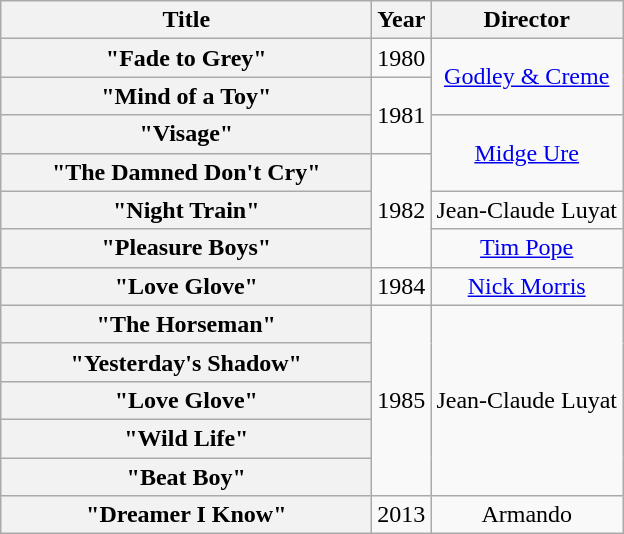<table class="wikitable plainrowheaders" style="text-align:center;">
<tr>
<th scope="col" style="width:15em;">Title</th>
<th scope="col">Year</th>
<th>Director</th>
</tr>
<tr>
<th scope="row">"Fade to Grey"</th>
<td>1980</td>
<td rowspan="2"><a href='#'>Godley & Creme</a></td>
</tr>
<tr>
<th scope="row">"Mind of a Toy"</th>
<td rowspan="2">1981</td>
</tr>
<tr>
<th scope="row">"Visage"</th>
<td rowspan="2"><a href='#'>Midge Ure</a></td>
</tr>
<tr>
<th scope="row">"The Damned Don't Cry"</th>
<td rowspan="3">1982</td>
</tr>
<tr>
<th scope="row">"Night Train"</th>
<td>Jean-Claude Luyat</td>
</tr>
<tr>
<th scope="row">"Pleasure Boys"</th>
<td><a href='#'>Tim Pope</a></td>
</tr>
<tr>
<th scope="row">"Love Glove"</th>
<td>1984</td>
<td><a href='#'>Nick Morris</a></td>
</tr>
<tr>
<th scope="row">"The Horseman"</th>
<td rowspan="5">1985</td>
<td rowspan="5">Jean-Claude Luyat</td>
</tr>
<tr>
<th scope="row">"Yesterday's Shadow"</th>
</tr>
<tr>
<th scope="row">"Love Glove"</th>
</tr>
<tr>
<th scope="row">"Wild Life"</th>
</tr>
<tr>
<th scope="row">"Beat Boy"</th>
</tr>
<tr>
<th scope="row">"Dreamer I Know"</th>
<td>2013</td>
<td>Armando</td>
</tr>
</table>
